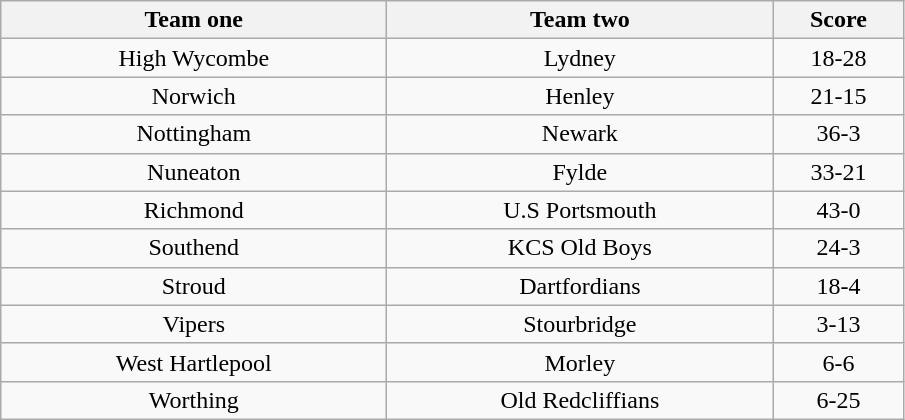<table class="wikitable" style="text-align: center">
<tr>
<th width=250>Team one</th>
<th width=250>Team two</th>
<th width=80>Score</th>
</tr>
<tr>
<td>High Wycombe</td>
<td>Lydney</td>
<td>18-28</td>
</tr>
<tr>
<td>Norwich</td>
<td>Henley</td>
<td>21-15</td>
</tr>
<tr>
<td>Nottingham</td>
<td>Newark</td>
<td>36-3</td>
</tr>
<tr>
<td>Nuneaton</td>
<td>Fylde</td>
<td>33-21</td>
</tr>
<tr>
<td>Richmond</td>
<td>U.S Portsmouth</td>
<td>43-0</td>
</tr>
<tr>
<td>Southend</td>
<td>KCS Old Boys</td>
<td>24-3</td>
</tr>
<tr>
<td>Stroud</td>
<td>Dartfordians</td>
<td>18-4</td>
</tr>
<tr>
<td>Vipers</td>
<td>Stourbridge</td>
<td>3-13</td>
</tr>
<tr>
<td>West Hartlepool</td>
<td>Morley</td>
<td>6-6</td>
</tr>
<tr>
<td>Worthing</td>
<td>Old Redcliffians</td>
<td>6-25</td>
</tr>
</table>
